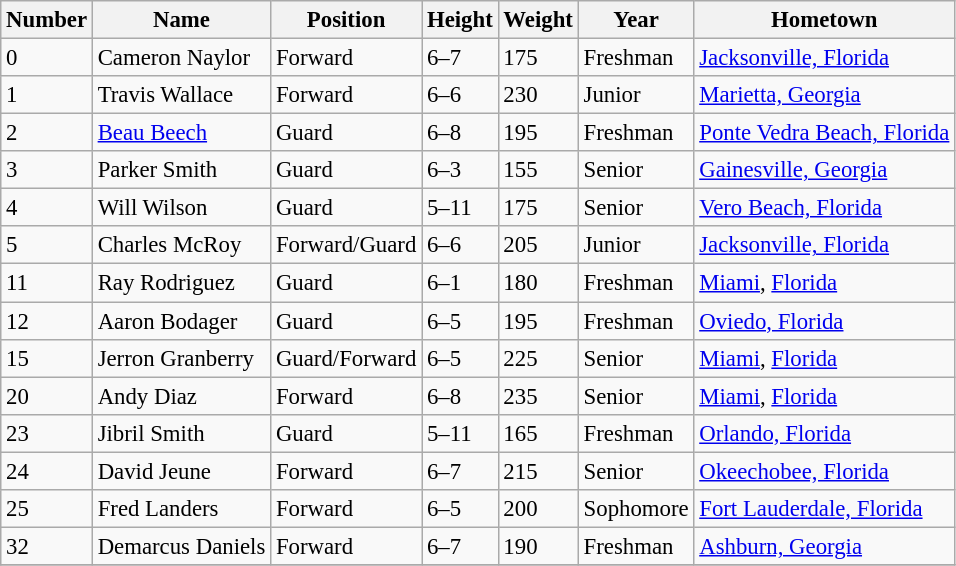<table class="wikitable" style="font-size: 95%;">
<tr>
<th>Number</th>
<th>Name</th>
<th>Position</th>
<th>Height</th>
<th>Weight</th>
<th>Year</th>
<th>Hometown</th>
</tr>
<tr>
<td>0</td>
<td>Cameron Naylor</td>
<td>Forward</td>
<td>6–7</td>
<td>175</td>
<td>Freshman</td>
<td><a href='#'>Jacksonville, Florida</a></td>
</tr>
<tr>
<td>1</td>
<td>Travis Wallace</td>
<td>Forward</td>
<td>6–6</td>
<td>230</td>
<td>Junior</td>
<td><a href='#'>Marietta, Georgia</a></td>
</tr>
<tr>
<td>2</td>
<td><a href='#'>Beau Beech</a></td>
<td>Guard</td>
<td>6–8</td>
<td>195</td>
<td>Freshman</td>
<td><a href='#'>Ponte Vedra Beach, Florida</a></td>
</tr>
<tr>
<td>3</td>
<td>Parker Smith</td>
<td>Guard</td>
<td>6–3</td>
<td>155</td>
<td>Senior</td>
<td><a href='#'>Gainesville, Georgia</a></td>
</tr>
<tr>
<td>4</td>
<td>Will Wilson</td>
<td>Guard</td>
<td>5–11</td>
<td>175</td>
<td>Senior</td>
<td><a href='#'>Vero Beach, Florida</a></td>
</tr>
<tr>
<td>5</td>
<td>Charles McRoy</td>
<td>Forward/Guard</td>
<td>6–6</td>
<td>205</td>
<td>Junior</td>
<td><a href='#'>Jacksonville, Florida</a></td>
</tr>
<tr>
<td>11</td>
<td>Ray Rodriguez</td>
<td>Guard</td>
<td>6–1</td>
<td>180</td>
<td>Freshman</td>
<td><a href='#'>Miami</a>, <a href='#'>Florida</a></td>
</tr>
<tr>
<td>12</td>
<td>Aaron Bodager</td>
<td>Guard</td>
<td>6–5</td>
<td>195</td>
<td>Freshman</td>
<td><a href='#'>Oviedo, Florida</a></td>
</tr>
<tr>
<td>15</td>
<td>Jerron Granberry</td>
<td>Guard/Forward</td>
<td>6–5</td>
<td>225</td>
<td>Senior</td>
<td><a href='#'>Miami</a>, <a href='#'>Florida</a></td>
</tr>
<tr>
<td>20</td>
<td>Andy Diaz</td>
<td>Forward</td>
<td>6–8</td>
<td>235</td>
<td>Senior</td>
<td><a href='#'>Miami</a>, <a href='#'>Florida</a></td>
</tr>
<tr>
<td>23</td>
<td>Jibril Smith</td>
<td>Guard</td>
<td>5–11</td>
<td>165</td>
<td>Freshman</td>
<td><a href='#'>Orlando, Florida</a></td>
</tr>
<tr>
<td>24</td>
<td>David Jeune</td>
<td>Forward</td>
<td>6–7</td>
<td>215</td>
<td>Senior</td>
<td><a href='#'>Okeechobee, Florida</a></td>
</tr>
<tr>
<td>25</td>
<td>Fred Landers</td>
<td>Forward</td>
<td>6–5</td>
<td>200</td>
<td>Sophomore</td>
<td><a href='#'>Fort Lauderdale, Florida</a></td>
</tr>
<tr>
<td>32</td>
<td>Demarcus Daniels</td>
<td>Forward</td>
<td>6–7</td>
<td>190</td>
<td>Freshman</td>
<td><a href='#'>Ashburn, Georgia</a></td>
</tr>
<tr>
</tr>
</table>
